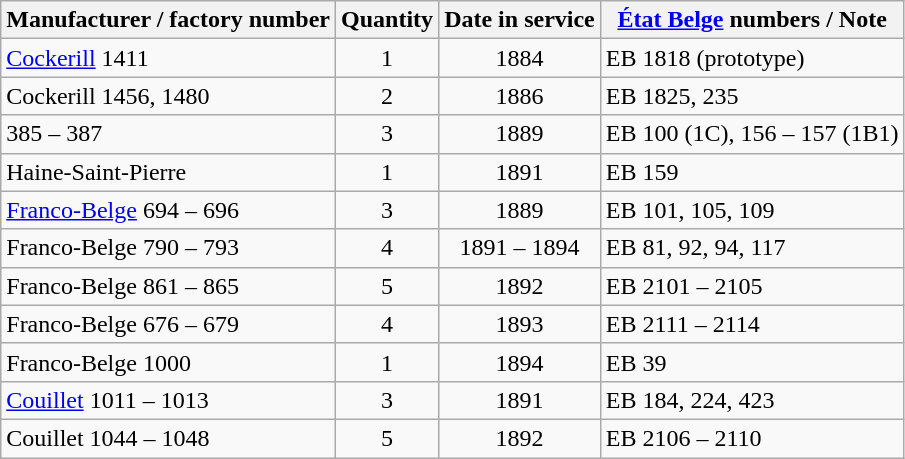<table class="wikitable sortable mw-collapsible" style=text-align:center>
<tr>
<th>Manufacturer / factory number</th>
<th>Quantity</th>
<th>Date in service</th>
<th><a href='#'>État Belge</a> numbers / Note</th>
</tr>
<tr>
<td style=text-align:left><a href='#'>Cockerill</a> 1411</td>
<td>1</td>
<td>1884</td>
<td style=text-align:left>EB 1818 (prototype)</td>
</tr>
<tr>
<td style=text-align:left>Cockerill 1456, 1480</td>
<td>2</td>
<td>1886</td>
<td style=text-align:left>EB 1825, 235</td>
</tr>
<tr>
<td style=text-align:left> 385 – 387</td>
<td>3</td>
<td>1889</td>
<td style=text-align:left>EB 100 (1C), 156 – 157 (1B1)</td>
</tr>
<tr>
<td style=text-align:left>Haine-Saint-Pierre</td>
<td>1</td>
<td>1891</td>
<td style=text-align:left>EB 159</td>
</tr>
<tr>
<td style=text-align:left><a href='#'>Franco-Belge</a> 694 – 696</td>
<td>3</td>
<td>1889</td>
<td style=text-align:left>EB 101, 105, 109</td>
</tr>
<tr>
<td style=text-align:left>Franco-Belge 790 – 793</td>
<td>4</td>
<td>1891 – 1894</td>
<td style=text-align:left>EB 81, 92, 94, 117</td>
</tr>
<tr>
<td style=text-align:left>Franco-Belge 861 – 865</td>
<td>5</td>
<td>1892</td>
<td style=text-align:left>EB 2101 – 2105</td>
</tr>
<tr>
<td style=text-align:left>Franco-Belge 676 – 679</td>
<td>4</td>
<td>1893</td>
<td style=text-align:left>EB 2111 – 2114</td>
</tr>
<tr>
<td style=text-align:left>Franco-Belge 1000</td>
<td>1</td>
<td>1894</td>
<td style=text-align:left>EB 39</td>
</tr>
<tr>
<td style=text-align:left><a href='#'>Couillet</a> 1011 – 1013</td>
<td>3</td>
<td>1891</td>
<td style=text-align:left>EB 184, 224, 423</td>
</tr>
<tr>
<td style=text-align:left>Couillet 1044 – 1048</td>
<td>5</td>
<td>1892</td>
<td style=text-align:left>EB 2106 – 2110</td>
</tr>
</table>
